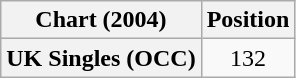<table class="wikitable plainrowheaders">
<tr>
<th scope="col">Chart (2004)</th>
<th scope="col">Position</th>
</tr>
<tr>
<th scope="row">UK Singles (OCC)</th>
<td align="center">132</td>
</tr>
</table>
